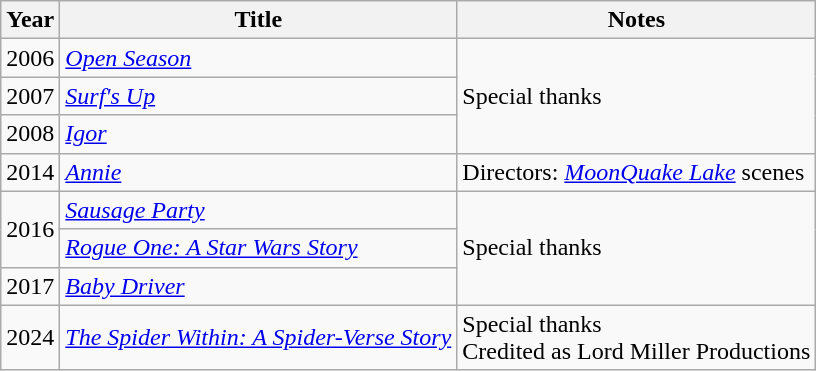<table class="wikitable">
<tr>
<th>Year</th>
<th>Title</th>
<th>Notes</th>
</tr>
<tr>
<td>2006</td>
<td><em><a href='#'>Open Season</a></em></td>
<td rowspan="3">Special thanks</td>
</tr>
<tr>
<td>2007</td>
<td><em><a href='#'>Surf's Up</a></em></td>
</tr>
<tr>
<td>2008</td>
<td><em><a href='#'>Igor</a></em></td>
</tr>
<tr>
<td>2014</td>
<td><em><a href='#'>Annie</a></em></td>
<td>Directors: <em><a href='#'>MoonQuake Lake</a></em> scenes</td>
</tr>
<tr>
<td rowspan="2">2016</td>
<td><em><a href='#'>Sausage Party</a></em></td>
<td rowspan="3">Special thanks</td>
</tr>
<tr>
<td><em><a href='#'>Rogue One: A Star Wars Story</a></em></td>
</tr>
<tr>
<td>2017</td>
<td><em><a href='#'>Baby Driver</a></em></td>
</tr>
<tr>
<td>2024</td>
<td><em><a href='#'>The Spider Within: A Spider-Verse Story</a></em></td>
<td>Special thanks<br>Credited as Lord Miller Productions</td>
</tr>
</table>
